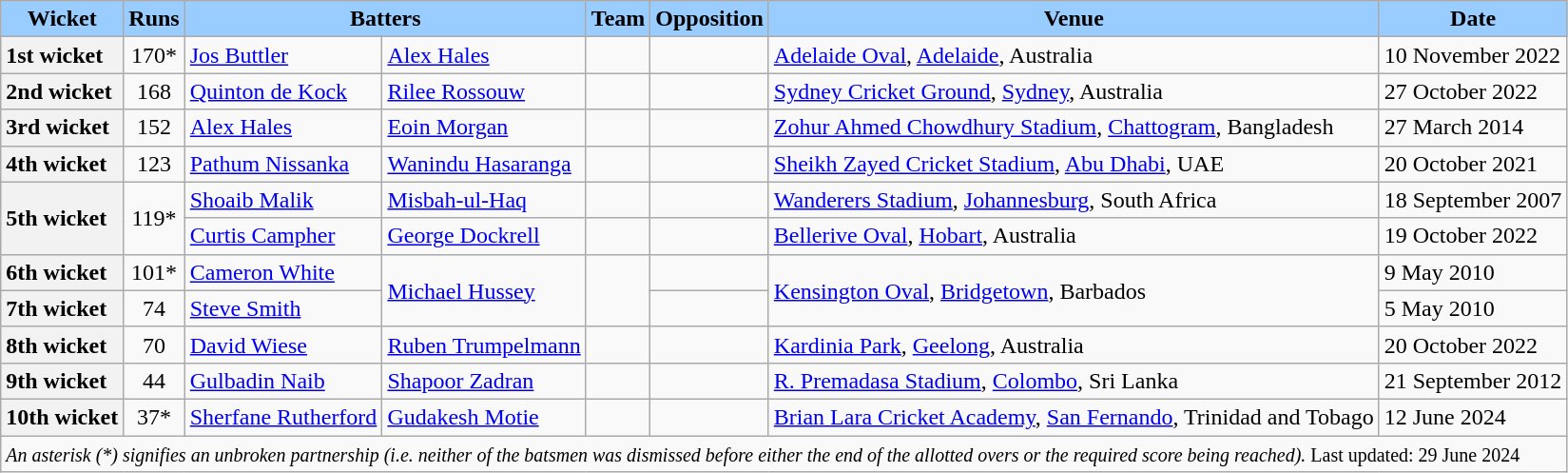<table class="wikitable sortable" style="text-align:centre;">
<tr style="background:#9cf;">
<th scope="col" style="background:#9cf;">Wicket</th>
<th scope="col" style="background:#9cf;">Runs</th>
<th scope="col" style="background:#9cf;" colspan=2>Batters</th>
<th scope="col" style="background:#9cf;">Team</th>
<th scope="col" style="background:#9cf;">Opposition</th>
<th scope="col" style="background:#9cf;">Venue</th>
<th scope="col" style="background:#9cf;">Date</th>
</tr>
<tr>
<th scope-"row" style="text-align:left;">1st wicket</th>
<td style="text-align:center;">170*</td>
<td><a href='#'>Jos Buttler</a></td>
<td><a href='#'>Alex Hales</a></td>
<td></td>
<td></td>
<td><a href='#'>Adelaide Oval</a>, <a href='#'>Adelaide</a>, Australia</td>
<td>10 November 2022</td>
</tr>
<tr>
<th scope="row" style="text-align:left;">2nd wicket</th>
<td style=text-align:center;>168</td>
<td><a href='#'>Quinton de Kock</a></td>
<td><a href='#'>Rilee Rossouw</a></td>
<td></td>
<td></td>
<td><a href='#'>Sydney Cricket Ground</a>, <a href='#'>Sydney</a>, Australia</td>
<td>27 October 2022</td>
</tr>
<tr>
<th scope="row" style="text-align:left;">3rd wicket</th>
<td style="text-align:center;">152</td>
<td><a href='#'>Alex Hales</a></td>
<td><a href='#'>Eoin Morgan</a></td>
<td></td>
<td></td>
<td><a href='#'>Zohur Ahmed Chowdhury Stadium</a>, <a href='#'>Chattogram</a>, Bangladesh</td>
<td>27 March 2014</td>
</tr>
<tr>
<th scope="row" style="text-align:left;">4th wicket</th>
<td style="text-align:center;">123</td>
<td><a href='#'>Pathum Nissanka</a></td>
<td><a href='#'>Wanindu Hasaranga</a></td>
<td></td>
<td></td>
<td><a href='#'>Sheikh Zayed Cricket Stadium</a>, <a href='#'>Abu Dhabi</a>, UAE</td>
<td>20 October 2021</td>
</tr>
<tr>
<th scope="row" style="text-align:left;" rowspan=2>5th wicket</th>
<td style="text-align:center;" rowspan=2>119*</td>
<td><a href='#'>Shoaib Malik</a></td>
<td><a href='#'>Misbah-ul-Haq</a></td>
<td></td>
<td></td>
<td><a href='#'>Wanderers Stadium</a>, <a href='#'>Johannesburg</a>, South Africa</td>
<td>18 September 2007</td>
</tr>
<tr>
<td><a href='#'>Curtis Campher</a></td>
<td><a href='#'>George Dockrell</a></td>
<td></td>
<td></td>
<td><a href='#'>Bellerive Oval</a>, <a href='#'>Hobart</a>, Australia</td>
<td>19 October 2022</td>
</tr>
<tr>
<th scope="row" style="text-align:left;">6th wicket</th>
<td style="text-align:center;">101*</td>
<td><a href='#'>Cameron White</a></td>
<td rowspan=2><a href='#'>Michael Hussey</a></td>
<td rowspan=2></td>
<td></td>
<td rowspan=2><a href='#'>Kensington Oval</a>, <a href='#'>Bridgetown</a>, Barbados</td>
<td>9 May 2010</td>
</tr>
<tr>
<th scope="row" style="text-align:left;">7th wicket</th>
<td style="text-align:center;">74</td>
<td><a href='#'>Steve Smith</a></td>
<td></td>
<td>5 May 2010</td>
</tr>
<tr>
<th scope="row" style="text-align:left;">8th wicket</th>
<td style="text-align:center;">70</td>
<td><a href='#'>David Wiese</a></td>
<td><a href='#'>Ruben Trumpelmann</a></td>
<td></td>
<td></td>
<td><a href='#'>Kardinia Park</a>, <a href='#'>Geelong</a>, Australia</td>
<td>20 October 2022</td>
</tr>
<tr>
<th scope="row" style="text-align:left;">9th wicket</th>
<td style="text-align:center;">44</td>
<td><a href='#'>Gulbadin Naib</a></td>
<td><a href='#'>Shapoor Zadran</a></td>
<td></td>
<td></td>
<td><a href='#'>R. Premadasa Stadium</a>, <a href='#'>Colombo</a>, Sri Lanka</td>
<td>21 September 2012</td>
</tr>
<tr>
<th scope="row" style="text-align:left;">10th wicket</th>
<td style="text-align:center;">37*</td>
<td><a href='#'>Sherfane Rutherford</a></td>
<td><a href='#'>Gudakesh Motie</a></td>
<td></td>
<td></td>
<td><a href='#'>Brian Lara Cricket Academy</a>, <a href='#'>San Fernando</a>, Trinidad and Tobago</td>
<td>12 June 2024</td>
</tr>
<tr class="sortbottom">
<td scope="row" colspan=8><small><em>An asterisk (*) signifies an unbroken partnership (i.e. neither of the batsmen was dismissed before either the end of the allotted overs or the required score being reached).</em> Last updated: 29 June 2024</small></td>
</tr>
</table>
